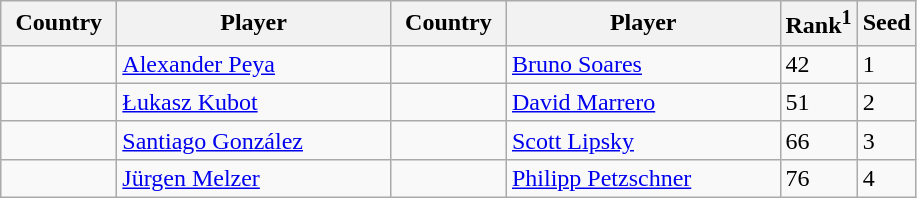<table class="sortable wikitable">
<tr>
<th width="70">Country</th>
<th width="175">Player</th>
<th width="70">Country</th>
<th width="175">Player</th>
<th>Rank<sup>1</sup></th>
<th>Seed</th>
</tr>
<tr>
<td></td>
<td><a href='#'>Alexander Peya</a></td>
<td></td>
<td><a href='#'>Bruno Soares</a></td>
<td>42</td>
<td>1</td>
</tr>
<tr>
<td></td>
<td><a href='#'>Łukasz Kubot</a></td>
<td></td>
<td><a href='#'>David Marrero</a></td>
<td>51</td>
<td>2</td>
</tr>
<tr>
<td></td>
<td><a href='#'>Santiago González</a></td>
<td></td>
<td><a href='#'>Scott Lipsky</a></td>
<td>66</td>
<td>3</td>
</tr>
<tr>
<td></td>
<td><a href='#'>Jürgen Melzer</a></td>
<td></td>
<td><a href='#'>Philipp Petzschner</a></td>
<td>76</td>
<td>4</td>
</tr>
</table>
